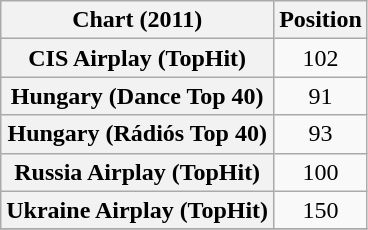<table class="wikitable sortable plainrowheaders" style="text-align:center">
<tr>
<th>Chart (2011)</th>
<th>Position</th>
</tr>
<tr>
<th scope="row">CIS Airplay (TopHit)</th>
<td>102</td>
</tr>
<tr>
<th scope="row">Hungary (Dance Top 40)</th>
<td>91</td>
</tr>
<tr>
<th scope="row">Hungary (Rádiós Top 40)</th>
<td>93</td>
</tr>
<tr>
<th scope="row">Russia Airplay (TopHit)</th>
<td>100</td>
</tr>
<tr>
<th scope="row">Ukraine Airplay (TopHit)</th>
<td>150</td>
</tr>
<tr>
</tr>
</table>
